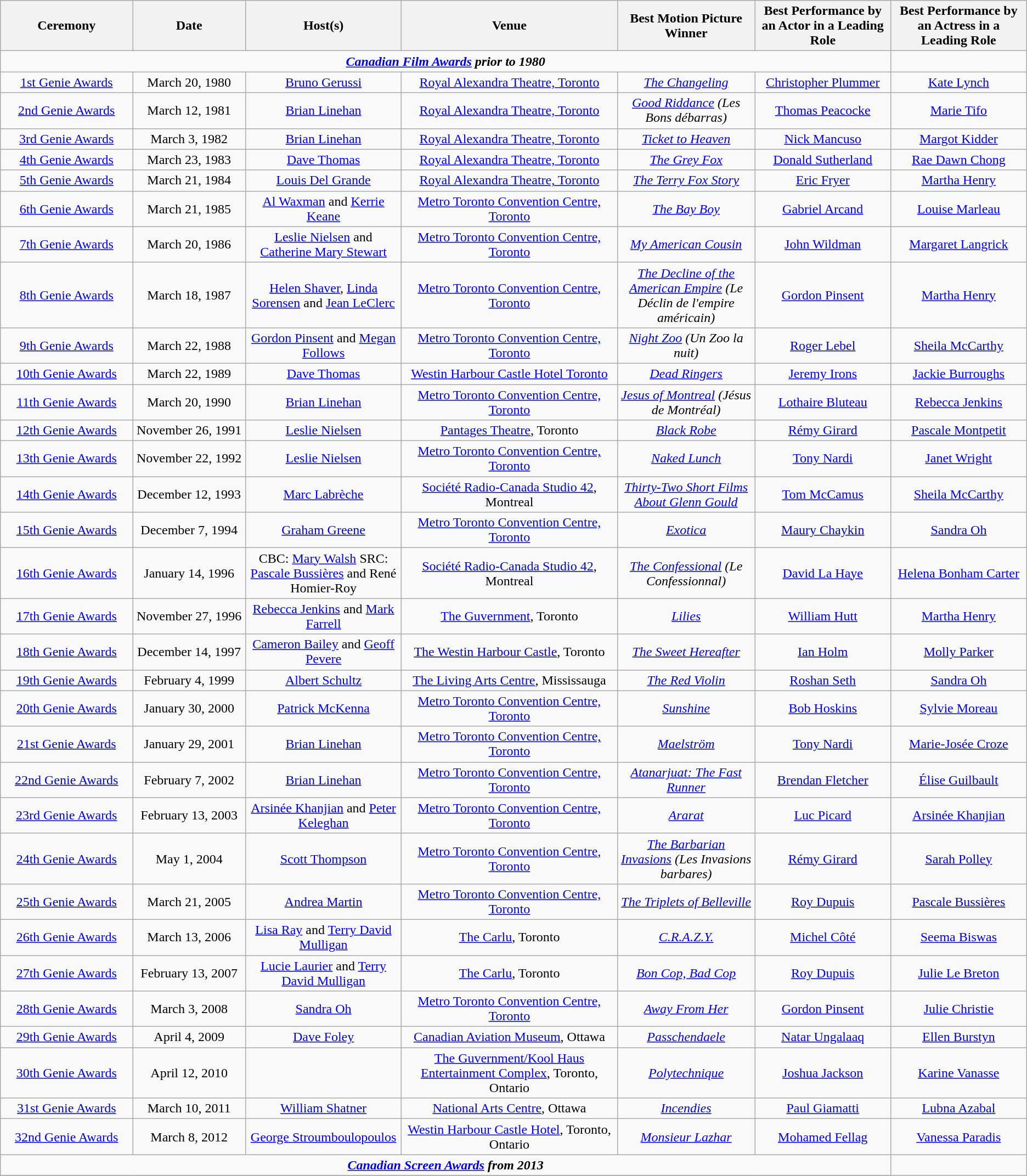<table class="sortable wikitable" style="text-align: center">
<tr>
<th style="width:180px;">Ceremony</th>
<th style="width:150px;">Date</th>
<th style="width:200px;">Host(s)</th>
<th style="width:300px;">Venue</th>
<th style="width:180px;">Best Motion Picture Winner</th>
<th style="width:180px;">Best Performance by an Actor in a Leading Role</th>
<th style="width:180px;">Best Performance by an Actress in a Leading Role</th>
</tr>
<tr>
<td colspan="6" align=center><strong><em><a href='#'>Canadian Film Awards</a> prior to 1980</em></strong></td>
</tr>
<tr>
<td><a href='#'>1st Genie Awards</a></td>
<td>March 20, 1980</td>
<td><a href='#'>Bruno Gerussi</a></td>
<td><a href='#'>Royal Alexandra Theatre, Toronto</a></td>
<td><em><a href='#'>The Changeling</a></em></td>
<td><a href='#'>Christopher Plummer</a></td>
<td><a href='#'>Kate Lynch</a></td>
</tr>
<tr>
<td><a href='#'>2nd Genie Awards</a></td>
<td>March 12, 1981</td>
<td><a href='#'>Brian Linehan</a></td>
<td><a href='#'>Royal Alexandra Theatre, Toronto</a></td>
<td><em><a href='#'>Good Riddance</a> (Les Bons débarras)</em></td>
<td><a href='#'>Thomas Peacocke</a></td>
<td><a href='#'>Marie Tifo</a></td>
</tr>
<tr>
<td><a href='#'>3rd Genie Awards</a></td>
<td>March 3, 1982</td>
<td><a href='#'>Brian Linehan</a></td>
<td><a href='#'>Royal Alexandra Theatre, Toronto</a></td>
<td><em><a href='#'>Ticket to Heaven</a></em></td>
<td><a href='#'>Nick Mancuso</a></td>
<td><a href='#'>Margot Kidder</a></td>
</tr>
<tr>
<td><a href='#'>4th Genie Awards</a></td>
<td>March 23, 1983</td>
<td><a href='#'>Dave Thomas</a></td>
<td><a href='#'>Royal Alexandra Theatre, Toronto</a></td>
<td><em><a href='#'>The Grey Fox</a></em></td>
<td><a href='#'>Donald Sutherland</a></td>
<td><a href='#'>Rae Dawn Chong</a></td>
</tr>
<tr>
<td><a href='#'>5th Genie Awards</a></td>
<td>March 21, 1984</td>
<td><a href='#'>Louis Del Grande</a></td>
<td><a href='#'>Royal Alexandra Theatre, Toronto</a></td>
<td><em><a href='#'>The Terry Fox Story</a></em></td>
<td><a href='#'>Eric Fryer</a></td>
<td><a href='#'>Martha Henry</a></td>
</tr>
<tr>
<td><a href='#'>6th Genie Awards</a></td>
<td>March 21, 1985</td>
<td><a href='#'>Al Waxman</a> and <a href='#'>Kerrie Keane</a></td>
<td><a href='#'>Metro Toronto Convention Centre, Toronto</a></td>
<td><em><a href='#'>The Bay Boy</a></em></td>
<td><a href='#'>Gabriel Arcand</a></td>
<td><a href='#'>Louise Marleau</a></td>
</tr>
<tr>
<td><a href='#'>7th Genie Awards</a></td>
<td>March 20, 1986</td>
<td><a href='#'>Leslie Nielsen</a> and <a href='#'>Catherine Mary Stewart</a></td>
<td><a href='#'>Metro Toronto Convention Centre, Toronto</a></td>
<td><em><a href='#'>My American Cousin</a></em></td>
<td><a href='#'>John Wildman</a></td>
<td><a href='#'>Margaret Langrick</a></td>
</tr>
<tr>
<td><a href='#'>8th Genie Awards</a></td>
<td>March 18, 1987</td>
<td><a href='#'>Helen Shaver</a>, <a href='#'>Linda Sorensen</a> and <a href='#'>Jean LeClerc</a></td>
<td><a href='#'>Metro Toronto Convention Centre, Toronto</a></td>
<td><em><a href='#'>The Decline of the American Empire</a> (Le Déclin de l'empire américain)</em></td>
<td><a href='#'>Gordon Pinsent</a></td>
<td><a href='#'>Martha Henry</a></td>
</tr>
<tr>
<td><a href='#'>9th Genie Awards</a></td>
<td>March 22, 1988</td>
<td><a href='#'>Gordon Pinsent</a> and <a href='#'>Megan Follows</a></td>
<td><a href='#'>Metro Toronto Convention Centre, Toronto</a></td>
<td><em><a href='#'>Night Zoo</a> (Un Zoo la nuit)</em></td>
<td><a href='#'>Roger Lebel</a></td>
<td><a href='#'>Sheila McCarthy</a></td>
</tr>
<tr>
<td><a href='#'>10th Genie Awards</a></td>
<td>March 22, 1989</td>
<td><a href='#'>Dave Thomas</a></td>
<td><a href='#'>Westin Harbour Castle Hotel Toronto</a></td>
<td><em><a href='#'>Dead Ringers</a></em></td>
<td><a href='#'>Jeremy Irons</a></td>
<td><a href='#'>Jackie Burroughs</a></td>
</tr>
<tr>
<td><a href='#'>11th Genie Awards</a></td>
<td>March 20, 1990</td>
<td><a href='#'>Brian Linehan</a></td>
<td><a href='#'>Metro Toronto Convention Centre, Toronto</a></td>
<td><em><a href='#'>Jesus of Montreal</a> (Jésus de Montréal)</em></td>
<td><a href='#'>Lothaire Bluteau</a></td>
<td><a href='#'>Rebecca Jenkins</a></td>
</tr>
<tr>
<td><a href='#'>12th Genie Awards</a></td>
<td>November 26, 1991</td>
<td><a href='#'>Leslie Nielsen</a></td>
<td><a href='#'>Pantages Theatre</a>, Toronto</td>
<td><em><a href='#'>Black Robe</a></em></td>
<td><a href='#'>Rémy Girard</a></td>
<td><a href='#'>Pascale Montpetit</a></td>
</tr>
<tr>
<td><a href='#'>13th Genie Awards</a></td>
<td>November 22, 1992</td>
<td><a href='#'>Leslie Nielsen</a></td>
<td><a href='#'>Metro Toronto Convention Centre, Toronto</a></td>
<td><em><a href='#'>Naked Lunch</a></em></td>
<td><a href='#'>Tony Nardi</a></td>
<td><a href='#'>Janet Wright</a></td>
</tr>
<tr>
<td><a href='#'>14th Genie Awards</a></td>
<td>December 12, 1993</td>
<td><a href='#'>Marc Labrèche</a></td>
<td><a href='#'>Société Radio-Canada Studio 42</a>, Montreal</td>
<td><em><a href='#'>Thirty-Two Short Films About Glenn Gould</a></em></td>
<td><a href='#'>Tom McCamus</a></td>
<td><a href='#'>Sheila McCarthy</a></td>
</tr>
<tr>
<td><a href='#'>15th Genie Awards</a></td>
<td>December 7, 1994</td>
<td><a href='#'>Graham Greene</a></td>
<td><a href='#'>Metro Toronto Convention Centre, Toronto</a></td>
<td><em><a href='#'>Exotica</a></em></td>
<td><a href='#'>Maury Chaykin</a></td>
<td><a href='#'>Sandra Oh</a></td>
</tr>
<tr>
<td><a href='#'>16th Genie Awards</a></td>
<td>January 14, 1996</td>
<td>CBC: <a href='#'>Mary Walsh</a> SRC: <a href='#'>Pascale Bussières</a> and René Homier-Roy</td>
<td><a href='#'>Société Radio-Canada Studio 42</a>, Montreal</td>
<td><em><a href='#'>The Confessional</a> (Le Confessionnal)</em></td>
<td><a href='#'>David La Haye</a></td>
<td><a href='#'>Helena Bonham Carter</a></td>
</tr>
<tr>
<td><a href='#'>17th Genie Awards</a></td>
<td>November 27, 1996</td>
<td><a href='#'>Rebecca Jenkins</a> and <a href='#'>Mark Farrell</a></td>
<td><a href='#'>The Guvernment</a>, Toronto</td>
<td><em><a href='#'>Lilies</a></em></td>
<td><a href='#'>William Hutt</a></td>
<td><a href='#'>Martha Henry</a></td>
</tr>
<tr>
<td><a href='#'>18th Genie Awards</a></td>
<td>December 14, 1997</td>
<td><a href='#'>Cameron Bailey</a> and <a href='#'>Geoff Pevere</a></td>
<td><a href='#'>The Westin Harbour Castle</a>, Toronto</td>
<td><em><a href='#'>The Sweet Hereafter</a></em></td>
<td><a href='#'>Ian Holm</a></td>
<td><a href='#'>Molly Parker</a></td>
</tr>
<tr>
<td><a href='#'>19th Genie Awards</a></td>
<td>February 4, 1999</td>
<td><a href='#'>Albert Schultz</a></td>
<td><a href='#'>The Living Arts Centre</a>, Mississauga</td>
<td><em><a href='#'>The Red Violin</a></em></td>
<td><a href='#'>Roshan Seth</a></td>
<td><a href='#'>Sandra Oh</a></td>
</tr>
<tr>
<td><a href='#'>20th Genie Awards</a></td>
<td>January 30, 2000</td>
<td><a href='#'>Patrick McKenna</a></td>
<td><a href='#'>Metro Toronto Convention Centre, Toronto</a></td>
<td><em><a href='#'>Sunshine</a></em></td>
<td><a href='#'>Bob Hoskins</a></td>
<td><a href='#'>Sylvie Moreau</a></td>
</tr>
<tr>
<td><a href='#'>21st Genie Awards</a></td>
<td>January 29, 2001</td>
<td><a href='#'>Brian Linehan</a></td>
<td><a href='#'>Metro Toronto Convention Centre, Toronto</a></td>
<td><em><a href='#'>Maelström</a></em></td>
<td><a href='#'>Tony Nardi</a></td>
<td><a href='#'>Marie-Josée Croze</a></td>
</tr>
<tr>
<td><a href='#'>22nd Genie Awards</a></td>
<td>February 7, 2002</td>
<td><a href='#'>Brian Linehan</a></td>
<td><a href='#'>Metro Toronto Convention Centre, Toronto</a></td>
<td><em><a href='#'>Atanarjuat: The Fast Runner</a></em></td>
<td><a href='#'>Brendan Fletcher</a></td>
<td><a href='#'>Élise Guilbault</a></td>
</tr>
<tr>
<td><a href='#'>23rd Genie Awards</a></td>
<td>February 13, 2003</td>
<td><a href='#'>Arsinée Khanjian</a> and <a href='#'>Peter Keleghan</a></td>
<td><a href='#'>Metro Toronto Convention Centre, Toronto</a></td>
<td><em><a href='#'>Ararat</a></em></td>
<td><a href='#'>Luc Picard</a></td>
<td><a href='#'>Arsinée Khanjian</a></td>
</tr>
<tr>
<td><a href='#'>24th Genie Awards</a></td>
<td>May 1, 2004</td>
<td><a href='#'>Scott Thompson</a></td>
<td><a href='#'>Metro Toronto Convention Centre, Toronto</a></td>
<td><em><a href='#'>The Barbarian Invasions</a> (Les Invasions barbares)</em></td>
<td><a href='#'>Rémy Girard</a></td>
<td><a href='#'>Sarah Polley</a></td>
</tr>
<tr>
<td><a href='#'>25th Genie Awards</a></td>
<td>March 21, 2005</td>
<td><a href='#'>Andrea Martin</a></td>
<td><a href='#'>Metro Toronto Convention Centre, Toronto</a></td>
<td><em><a href='#'>The Triplets of Belleville</a></em></td>
<td><a href='#'>Roy Dupuis</a></td>
<td><a href='#'>Pascale Bussières</a></td>
</tr>
<tr>
<td><a href='#'>26th Genie Awards</a></td>
<td>March 13, 2006</td>
<td><a href='#'>Lisa Ray</a> and <a href='#'>Terry David Mulligan</a></td>
<td><a href='#'>The Carlu</a>, Toronto</td>
<td><em><a href='#'>C.R.A.Z.Y.</a></em></td>
<td><a href='#'>Michel Côté</a></td>
<td><a href='#'>Seema Biswas</a></td>
</tr>
<tr>
<td><a href='#'>27th Genie Awards</a></td>
<td>February 13, 2007</td>
<td><a href='#'>Lucie Laurier</a> and <a href='#'>Terry David Mulligan</a></td>
<td><a href='#'>The Carlu</a>, Toronto</td>
<td><em><a href='#'>Bon Cop, Bad Cop</a></em></td>
<td><a href='#'>Roy Dupuis</a></td>
<td><a href='#'>Julie Le Breton</a></td>
</tr>
<tr>
<td><a href='#'>28th Genie Awards</a></td>
<td>March 3, 2008</td>
<td><a href='#'>Sandra Oh</a></td>
<td><a href='#'>Metro Toronto Convention Centre, Toronto</a></td>
<td><em><a href='#'>Away From Her</a></em></td>
<td><a href='#'>Gordon Pinsent</a></td>
<td><a href='#'>Julie Christie</a></td>
</tr>
<tr>
<td><a href='#'>29th Genie Awards</a></td>
<td>April 4, 2009</td>
<td><a href='#'>Dave Foley</a></td>
<td><a href='#'>Canadian Aviation Museum</a>, Ottawa</td>
<td><em><a href='#'>Passchendaele</a></em></td>
<td><a href='#'>Natar Ungalaaq</a></td>
<td><a href='#'>Ellen Burstyn</a></td>
</tr>
<tr>
<td><a href='#'>30th Genie Awards</a></td>
<td>April 12, 2010</td>
<td></td>
<td><a href='#'>The Guvernment/Kool Haus Entertainment Complex</a>, Toronto, Ontario</td>
<td><em><a href='#'>Polytechnique</a></em></td>
<td><a href='#'>Joshua Jackson</a></td>
<td><a href='#'>Karine Vanasse</a></td>
</tr>
<tr>
<td><a href='#'>31st Genie Awards</a></td>
<td>March 10, 2011</td>
<td><a href='#'>William Shatner</a></td>
<td><a href='#'>National Arts Centre</a>, Ottawa</td>
<td><em><a href='#'>Incendies</a></em></td>
<td><a href='#'>Paul Giamatti</a></td>
<td><a href='#'>Lubna Azabal</a></td>
</tr>
<tr>
<td><a href='#'>32nd Genie Awards</a></td>
<td>March 8, 2012</td>
<td><a href='#'>George Stroumboulopoulos</a></td>
<td><a href='#'>Westin Harbour Castle Hotel</a>, Toronto, Ontario</td>
<td><em><a href='#'>Monsieur Lazhar</a></em></td>
<td><a href='#'>Mohamed Fellag</a></td>
<td><a href='#'>Vanessa Paradis</a></td>
</tr>
<tr>
<td colspan="6" align=center><strong><em><a href='#'>Canadian Screen Awards</a> from 2013</em></strong></td>
</tr>
<tr>
</tr>
</table>
